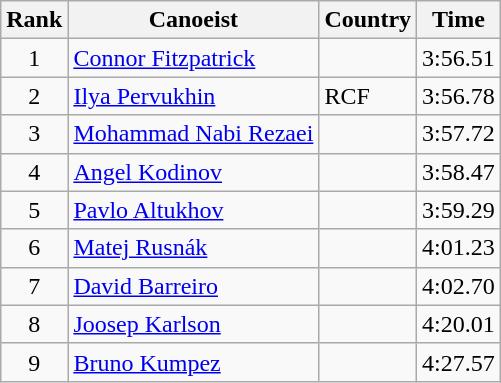<table class="wikitable" style="text-align:center">
<tr>
<th>Rank</th>
<th>Canoeist</th>
<th>Country</th>
<th>Time</th>
</tr>
<tr>
<td>1</td>
<td align="left"><a href='#'>Connor Fitzpatrick</a></td>
<td align="left"></td>
<td>3:56.51</td>
</tr>
<tr>
<td>2</td>
<td align="left"><a href='#'>Ilya Pervukhin</a></td>
<td align="left"> RCF</td>
<td>3:56.78</td>
</tr>
<tr>
<td>3</td>
<td align="left"><a href='#'>Mohammad Nabi Rezaei</a></td>
<td align="left"></td>
<td>3:57.72</td>
</tr>
<tr>
<td>4</td>
<td align="left"><a href='#'>Angel Kodinov</a></td>
<td align="left"></td>
<td>3:58.47</td>
</tr>
<tr>
<td>5</td>
<td align="left"><a href='#'>Pavlo Altukhov</a></td>
<td align="left"></td>
<td>3:59.29</td>
</tr>
<tr>
<td>6</td>
<td align="left"><a href='#'>Matej Rusnák</a></td>
<td align="left"></td>
<td>4:01.23</td>
</tr>
<tr>
<td>7</td>
<td align="left"><a href='#'>David Barreiro</a></td>
<td align="left"></td>
<td>4:02.70</td>
</tr>
<tr>
<td>8</td>
<td align="left"><a href='#'>Joosep Karlson</a></td>
<td align="left"></td>
<td>4:20.01</td>
</tr>
<tr>
<td>9</td>
<td align="left"><a href='#'>Bruno Kumpez</a></td>
<td align="left"></td>
<td>4:27.57</td>
</tr>
</table>
